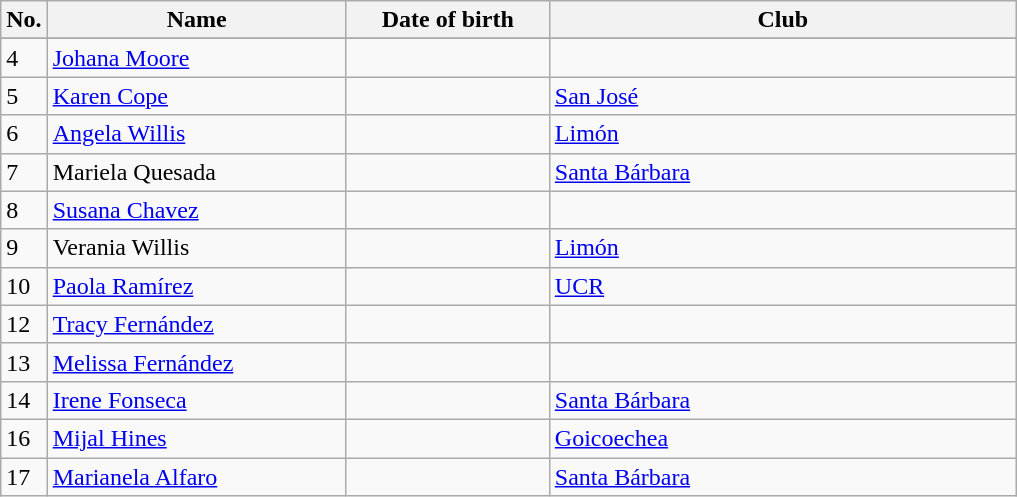<table class=wikitable sortable style=font-size:100%; text-align:center;>
<tr>
<th>No.</th>
<th style=width:12em>Name</th>
<th style=width:8em>Date of birth</th>
<th style=width:19em>Club</th>
</tr>
<tr>
</tr>
<tr ||>
</tr>
<tr>
<td>4</td>
<td><a href='#'>Johana Moore</a></td>
<td></td>
<td></td>
</tr>
<tr>
<td>5</td>
<td><a href='#'>Karen Cope</a></td>
<td></td>
<td><a href='#'>San José</a></td>
</tr>
<tr>
<td>6</td>
<td><a href='#'>Angela Willis</a></td>
<td></td>
<td><a href='#'>Limón</a></td>
</tr>
<tr>
<td>7</td>
<td>Mariela Quesada</td>
<td></td>
<td><a href='#'>Santa Bárbara</a></td>
</tr>
<tr>
<td>8</td>
<td><a href='#'>Susana Chavez</a></td>
<td></td>
<td></td>
</tr>
<tr>
<td>9</td>
<td>Verania Willis</td>
<td></td>
<td><a href='#'>Limón</a></td>
</tr>
<tr>
<td>10</td>
<td><a href='#'>Paola Ramírez</a></td>
<td></td>
<td><a href='#'>UCR</a></td>
</tr>
<tr>
<td>12</td>
<td><a href='#'>Tracy Fernández</a></td>
<td></td>
<td></td>
</tr>
<tr>
<td>13</td>
<td><a href='#'>Melissa Fernández</a></td>
<td></td>
<td></td>
</tr>
<tr>
<td>14</td>
<td><a href='#'>Irene Fonseca</a></td>
<td></td>
<td><a href='#'>Santa Bárbara</a></td>
</tr>
<tr>
<td>16</td>
<td><a href='#'>Mijal Hines</a></td>
<td></td>
<td><a href='#'>Goicoechea</a></td>
</tr>
<tr>
<td>17</td>
<td><a href='#'>Marianela Alfaro</a></td>
<td></td>
<td><a href='#'>Santa Bárbara</a></td>
</tr>
</table>
